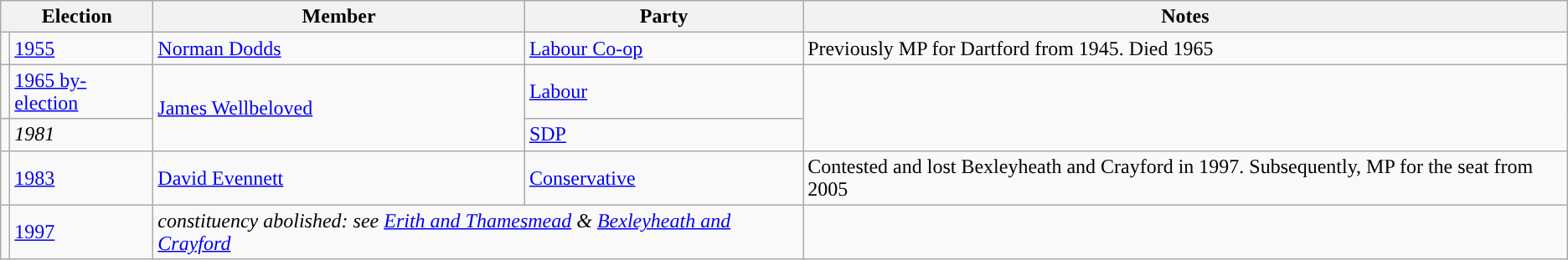<table class="wikitable">
<tr>
<th colspan="2">Election</th>
<th>Member</th>
<th>Party</th>
<th>Notes</th>
</tr>
<tr>
<td style="color:inherit;background-color: "></td>
<td><a href='#'>1955</a></td>
<td><a href='#'>Norman Dodds</a></td>
<td><a href='#'>Labour Co-op</a></td>
<td>Previously MP for Dartford from 1945. Died 1965</td>
</tr>
<tr>
<td style="color:inherit;background-color: "></td>
<td><a href='#'>1965 by-election</a></td>
<td rowspan="2"><a href='#'>James Wellbeloved</a></td>
<td><a href='#'>Labour</a></td>
</tr>
<tr>
<td style="color:inherit;background-color: "></td>
<td><em>1981</em></td>
<td><a href='#'>SDP</a></td>
</tr>
<tr>
<td style="color:inherit;background-color: "></td>
<td><a href='#'>1983</a></td>
<td><a href='#'>David Evennett</a></td>
<td><a href='#'>Conservative</a></td>
<td>Contested and lost Bexleyheath and Crayford in 1997. Subsequently, MP for the seat from 2005</td>
</tr>
<tr>
<td></td>
<td><a href='#'>1997</a></td>
<td colspan="2"><em>constituency abolished: see <a href='#'>Erith and Thamesmead</a> & <a href='#'>Bexleyheath and Crayford</a></em></td>
</tr>
</table>
